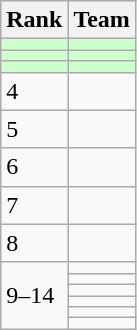<table class="wikitable">
<tr>
<th>Rank</th>
<th>Team</th>
</tr>
<tr bgcolor="#ccffcc">
<td></td>
<td></td>
</tr>
<tr bgcolor="#ccffcc">
<td></td>
<td></td>
</tr>
<tr bgcolor="#ccffcc">
<td></td>
<td></td>
</tr>
<tr>
<td>4</td>
<td></td>
</tr>
<tr>
<td>5</td>
<td></td>
</tr>
<tr>
<td>6</td>
<td></td>
</tr>
<tr>
<td>7</td>
<td></td>
</tr>
<tr>
<td>8</td>
<td></td>
</tr>
<tr>
<td rowspan=6>9–14</td>
<td></td>
</tr>
<tr>
<td></td>
</tr>
<tr>
<td></td>
</tr>
<tr>
<td></td>
</tr>
<tr>
<td></td>
</tr>
<tr>
<td></td>
</tr>
</table>
